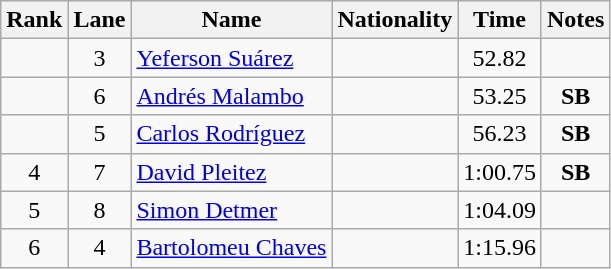<table class="wikitable sortable" style="text-align:center">
<tr>
<th>Rank</th>
<th>Lane</th>
<th>Name</th>
<th>Nationality</th>
<th>Time</th>
<th>Notes</th>
</tr>
<tr>
<td></td>
<td>3</td>
<td align=left><a href='#'>Yeferson Suárez</a></td>
<td align=left></td>
<td>52.82</td>
<td></td>
</tr>
<tr>
<td></td>
<td>6</td>
<td align=left><a href='#'>Andrés Malambo</a></td>
<td align=left></td>
<td>53.25</td>
<td><strong>SB</strong></td>
</tr>
<tr>
<td></td>
<td>5</td>
<td align=left><a href='#'>Carlos Rodríguez</a></td>
<td align=left></td>
<td>56.23</td>
<td><strong>SB</strong></td>
</tr>
<tr>
<td>4</td>
<td>7</td>
<td align=left><a href='#'>David Pleitez</a></td>
<td align=left></td>
<td>1:00.75</td>
<td><strong>SB</strong></td>
</tr>
<tr>
<td>5</td>
<td>8</td>
<td align=left><a href='#'>Simon Detmer</a></td>
<td align=left></td>
<td>1:04.09</td>
<td></td>
</tr>
<tr>
<td>6</td>
<td>4</td>
<td align=left><a href='#'>Bartolomeu Chaves</a></td>
<td align=left></td>
<td>1:15.96</td>
<td></td>
</tr>
</table>
